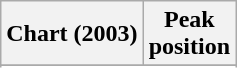<table class="wikitable sortable plainrowheaders">
<tr>
<th>Chart (2003)</th>
<th>Peak<br>position</th>
</tr>
<tr>
</tr>
<tr>
</tr>
<tr>
</tr>
</table>
